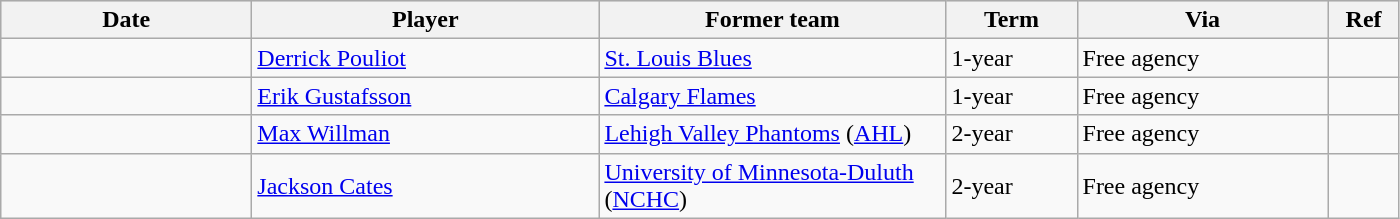<table class="wikitable">
<tr style="background:#ddd; text-align:center;">
<th style="width: 10em;">Date</th>
<th style="width: 14em;">Player</th>
<th style="width: 14em;">Former team</th>
<th style="width: 5em;">Term</th>
<th style="width: 10em;">Via</th>
<th style="width: 2.5em;">Ref</th>
</tr>
<tr>
<td></td>
<td><a href='#'>Derrick Pouliot</a></td>
<td><a href='#'>St. Louis Blues</a></td>
<td>1-year</td>
<td>Free agency</td>
<td></td>
</tr>
<tr>
<td></td>
<td><a href='#'>Erik Gustafsson</a></td>
<td><a href='#'>Calgary Flames</a></td>
<td>1-year</td>
<td>Free agency</td>
<td></td>
</tr>
<tr>
<td></td>
<td><a href='#'>Max Willman</a></td>
<td><a href='#'>Lehigh Valley Phantoms</a> (<a href='#'>AHL</a>)</td>
<td>2-year</td>
<td>Free agency</td>
<td></td>
</tr>
<tr>
<td></td>
<td><a href='#'>Jackson Cates</a></td>
<td><a href='#'>University of Minnesota-Duluth</a> (<a href='#'>NCHC</a>)</td>
<td>2-year</td>
<td>Free agency</td>
<td></td>
</tr>
</table>
